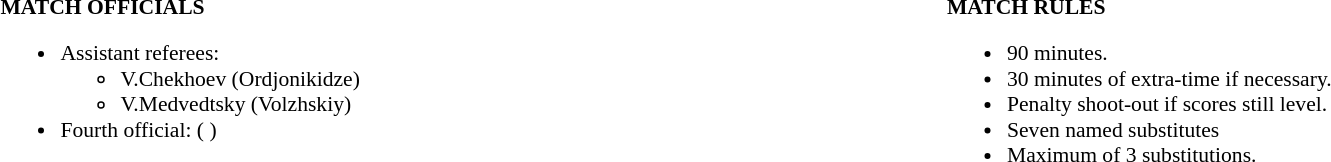<table width=100% style="font-size: 90%">
<tr>
<td width=50% valign=top><br><strong>MATCH OFFICIALS</strong><ul><li>Assistant referees:<ul><li>V.Chekhoev (Ordjonikidze)</li><li>V.Medvedtsky (Volzhskiy)</li></ul></li><li>Fourth official:  ( )</li></ul></td>
<td width=50% valign=top><br><strong>MATCH RULES</strong><ul><li>90 minutes.</li><li>30 minutes of extra-time if necessary.</li><li>Penalty shoot-out if scores still level.</li><li>Seven named substitutes</li><li>Maximum of 3 substitutions.</li></ul></td>
</tr>
</table>
